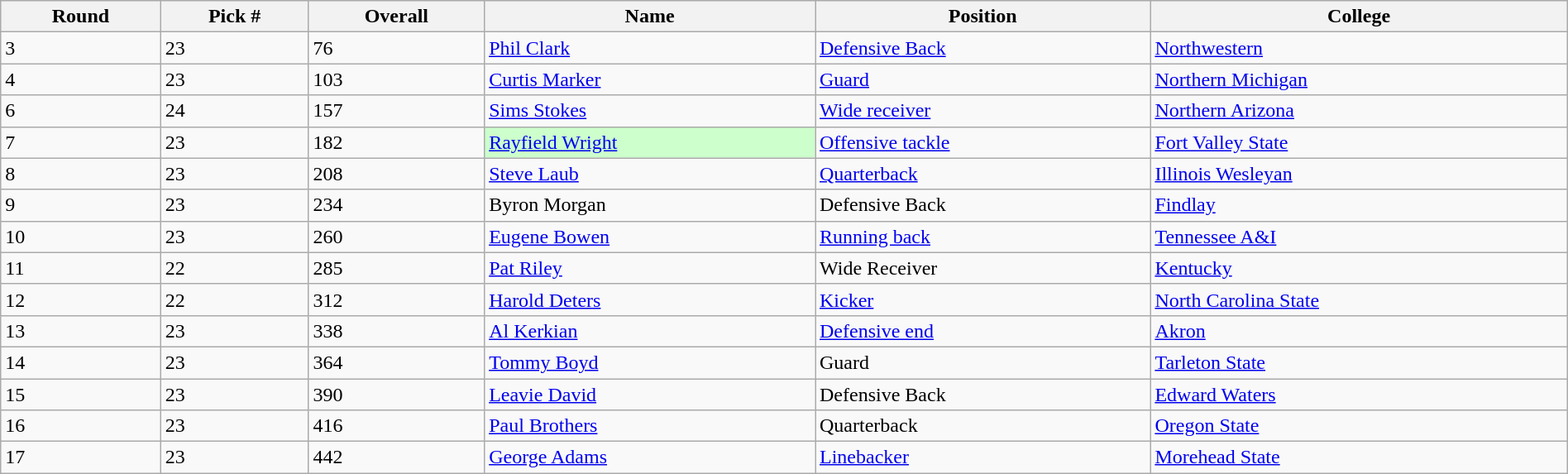<table class="wikitable sortable sortable" style="width: 100%">
<tr>
<th>Round</th>
<th>Pick #</th>
<th>Overall</th>
<th>Name</th>
<th>Position</th>
<th>College</th>
</tr>
<tr>
<td>3</td>
<td>23</td>
<td>76</td>
<td><a href='#'>Phil Clark</a></td>
<td><a href='#'>Defensive Back</a></td>
<td><a href='#'>Northwestern</a></td>
</tr>
<tr>
<td>4</td>
<td>23</td>
<td>103</td>
<td><a href='#'>Curtis Marker</a></td>
<td><a href='#'>Guard</a></td>
<td><a href='#'>Northern Michigan</a></td>
</tr>
<tr>
<td>6</td>
<td>24</td>
<td>157</td>
<td><a href='#'>Sims Stokes</a></td>
<td><a href='#'>Wide receiver</a></td>
<td><a href='#'>Northern Arizona</a></td>
</tr>
<tr>
<td>7</td>
<td>23</td>
<td>182</td>
<td bgcolor="#CCFFCC"><a href='#'>Rayfield Wright</a></td>
<td><a href='#'>Offensive tackle</a></td>
<td><a href='#'>Fort Valley State</a></td>
</tr>
<tr>
<td>8</td>
<td>23</td>
<td>208</td>
<td><a href='#'>Steve Laub</a></td>
<td><a href='#'>Quarterback</a></td>
<td><a href='#'>Illinois Wesleyan</a></td>
</tr>
<tr>
<td>9</td>
<td>23</td>
<td>234</td>
<td>Byron Morgan</td>
<td>Defensive Back</td>
<td><a href='#'>Findlay</a></td>
</tr>
<tr>
<td>10</td>
<td>23</td>
<td>260</td>
<td><a href='#'>Eugene Bowen</a></td>
<td><a href='#'>Running back</a></td>
<td><a href='#'>Tennessee A&I</a></td>
</tr>
<tr>
<td>11</td>
<td>22</td>
<td>285</td>
<td><a href='#'>Pat Riley</a></td>
<td>Wide Receiver</td>
<td><a href='#'>Kentucky</a></td>
</tr>
<tr>
<td>12</td>
<td>22</td>
<td>312</td>
<td><a href='#'>Harold Deters</a></td>
<td><a href='#'>Kicker</a></td>
<td><a href='#'>North Carolina State</a></td>
</tr>
<tr>
<td>13</td>
<td>23</td>
<td>338</td>
<td><a href='#'>Al Kerkian</a></td>
<td><a href='#'>Defensive end</a></td>
<td><a href='#'>Akron</a></td>
</tr>
<tr>
<td>14</td>
<td>23</td>
<td>364</td>
<td><a href='#'>Tommy Boyd</a></td>
<td>Guard</td>
<td><a href='#'>Tarleton State</a></td>
</tr>
<tr>
<td>15</td>
<td>23</td>
<td>390</td>
<td><a href='#'>Leavie David</a></td>
<td>Defensive Back</td>
<td><a href='#'>Edward Waters</a></td>
</tr>
<tr>
<td>16</td>
<td>23</td>
<td>416</td>
<td><a href='#'>Paul Brothers</a></td>
<td>Quarterback</td>
<td><a href='#'>Oregon State</a></td>
</tr>
<tr>
<td>17</td>
<td>23</td>
<td>442</td>
<td><a href='#'>George Adams</a></td>
<td><a href='#'>Linebacker</a></td>
<td><a href='#'>Morehead State</a></td>
</tr>
</table>
